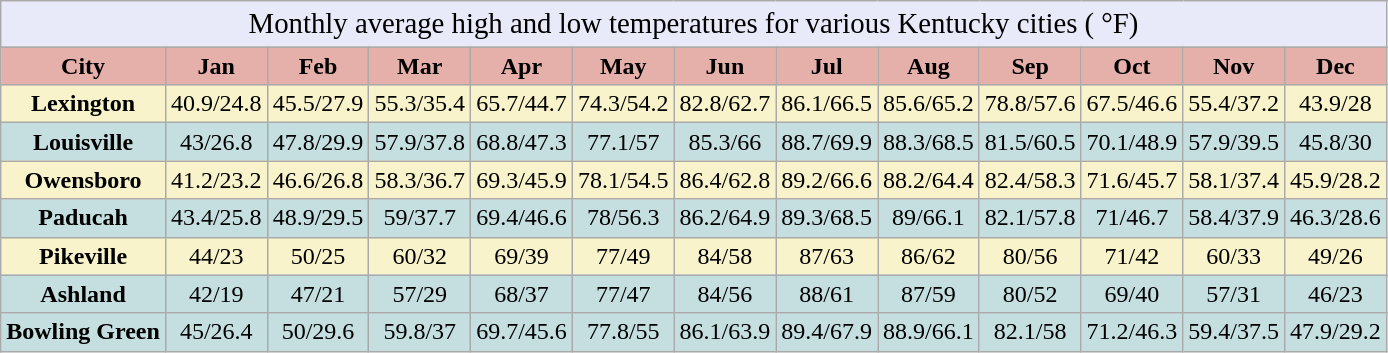<table class="wikitable" "text-align:center;font-size:90%;"|>
<tr>
<td colspan="13" style="text-align:center; font-size:120%; background:#e8eafa;">Monthly average high and low temperatures for various Kentucky cities ( °F)</td>
</tr>
<tr>
<th style="background:#e5afaa; color:Black; height:17px;">City</th>
<th style="background:#e5afaa; color:Black;">Jan</th>
<th style="background:#e5afaa; color:Black;">Feb</th>
<th style="background:#e5afaa; color:Black;">Mar</th>
<th style="background:#e5afaa; color:Black;">Apr</th>
<th style="background:#e5afaa; color:Black;">May</th>
<th style="background:#e5afaa; color:Black;">Jun</th>
<th style="background:#e5afaa; color:Black;">Jul</th>
<th style="background:#e5afaa; color:Black;">Aug</th>
<th style="background:#e5afaa; color:Black;">Sep</th>
<th style="background:#e5afaa; color:Black;">Oct</th>
<th style="background:#e5afaa; color:Black;">Nov</th>
<th style="background:#e5afaa; color:Black;">Dec</th>
</tr>
<tr>
<th style="background:#f8f3ca; color:Black; height:16px;">Lexington</th>
<td style="text-align:center; background:#f8f3ca; color:Black;">40.9/24.8</td>
<td style="text-align:center; background:#f8f3ca; color:Black;">45.5/27.9</td>
<td style="text-align:center; background:#f8f3ca; color:Black;">55.3/35.4</td>
<td style="text-align:center; background:#f8f3ca; color:Black;">65.7/44.7</td>
<td style="text-align:center; background:#f8f3ca; color:Black;">74.3/54.2</td>
<td style="text-align:center; background:#f8f3ca; color:Black;">82.8/62.7</td>
<td style="text-align:center; background:#f8f3ca; color:Black;">86.1/66.5</td>
<td style="text-align:center; background:#f8f3ca; color:Black;">85.6/65.2</td>
<td style="text-align:center; background:#f8f3ca; color:Black;">78.8/57.6</td>
<td style="text-align:center; background:#f8f3ca; color:Black;">67.5/46.6</td>
<td style="text-align:center; background:#f8f3ca; color:Black;">55.4/37.2</td>
<td style="text-align:center; background:#f8f3ca; color:Black;">43.9/28</td>
</tr>
<tr>
<th style="background:#c5dfe1; color:Black; height:16px;">Louisville</th>
<td style="text-align:center; background:#c5dfe1; color:Black;">43/26.8</td>
<td style="text-align:center; background:#c5dfe1; color:Black;">47.8/29.9</td>
<td style="text-align:center; background:#c5dfe1; color:Black;">57.9/37.8</td>
<td style="text-align:center; background:#c5dfe1; color:Black;">68.8/47.3</td>
<td style="text-align:center; background:#c5dfe1; color:Black;">77.1/57</td>
<td style="text-align:center; background:#c5dfe1; color:Black;">85.3/66</td>
<td style="text-align:center; background:#c5dfe1; color:Black;">88.7/69.9</td>
<td style="text-align:center; background:#c5dfe1; color:Black;">88.3/68.5</td>
<td style="text-align:center; background:#c5dfe1; color:Black;">81.5/60.5</td>
<td style="text-align:center; background:#c5dfe1; color:Black;">70.1/48.9</td>
<td style="text-align:center; background:#c5dfe1; color:Black;">57.9/39.5</td>
<td style="text-align:center; background:#c5dfe1; color:Black;">45.8/30</td>
</tr>
<tr>
<th style="background:#f8f3ca; color:Black; height:16px;">Owensboro</th>
<td style="text-align:center; background:#f8f3ca; color:Black;">41.2/23.2</td>
<td style="text-align:center; background:#f8f3ca; color:Black;">46.6/26.8</td>
<td style="text-align:center; background:#f8f3ca; color:Black;">58.3/36.7</td>
<td style="text-align:center; background:#f8f3ca; color:Black;">69.3/45.9</td>
<td style="text-align:center; background:#f8f3ca; color:Black;">78.1/54.5</td>
<td style="text-align:center; background:#f8f3ca; color:Black;">86.4/62.8</td>
<td style="text-align:center; background:#f8f3ca; color:Black;">89.2/66.6</td>
<td style="text-align:center; background:#f8f3ca; color:Black;">88.2/64.4</td>
<td style="text-align:center; background:#f8f3ca; color:Black;">82.4/58.3</td>
<td style="text-align:center; background:#f8f3ca; color:Black;">71.6/45.7</td>
<td style="text-align:center; background:#f8f3ca; color:Black;">58.1/37.4</td>
<td style="text-align:center; background:#f8f3ca; color:Black;">45.9/28.2</td>
</tr>
<tr>
<th style="background:#c5dfe1; color:Black; height:16px;">Paducah</th>
<td style="text-align:center; background:#c5dfe1; color:Black;">43.4/25.8</td>
<td style="text-align:center; background:#c5dfe1; color:Black;">48.9/29.5</td>
<td style="text-align:center; background:#c5dfe1; color:Black;">59/37.7</td>
<td style="text-align:center; background:#c5dfe1; color:Black;">69.4/46.6</td>
<td style="text-align:center; background:#c5dfe1; color:Black;">78/56.3</td>
<td style="text-align:center; background:#c5dfe1; color:Black;">86.2/64.9</td>
<td style="text-align:center; background:#c5dfe1; color:Black;">89.3/68.5</td>
<td style="text-align:center; background:#c5dfe1; color:Black;">89/66.1</td>
<td style="text-align:center; background:#c5dfe1; color:Black;">82.1/57.8</td>
<td style="text-align:center; background:#c5dfe1; color:Black;">71/46.7</td>
<td style="text-align:center; background:#c5dfe1; color:Black;">58.4/37.9</td>
<td style="text-align:center; background:#c5dfe1; color:Black;">46.3/28.6</td>
</tr>
<tr>
<th style="background:#f8f3ca; color:Black; height:16px;">Pikeville</th>
<td style="text-align:center; background:#f8f3ca; color:Black;">44/23</td>
<td style="text-align:center; background:#f8f3ca; color:Black;">50/25</td>
<td style="text-align:center; background:#f8f3ca; color:Black;">60/32</td>
<td style="text-align:center; background:#f8f3ca; color:Black;">69/39</td>
<td style="text-align:center; background:#f8f3ca; color:Black;">77/49</td>
<td style="text-align:center; background:#f8f3ca; color:Black;">84/58</td>
<td style="text-align:center; background:#f8f3ca; color:Black;">87/63</td>
<td style="text-align:center; background:#f8f3ca; color:Black;">86/62</td>
<td style="text-align:center; background:#f8f3ca; color:Black;">80/56</td>
<td style="text-align:center; background:#f8f3ca; color:Black;">71/42</td>
<td style="text-align:center; background:#f8f3ca; color:Black;">60/33</td>
<td style="text-align:center; background:#f8f3ca; color:Black;">49/26</td>
</tr>
<tr>
<th style="background:#c5dfe1; color:Black; height:16px;">Ashland</th>
<td style="text-align:center; background:#c5dfe1; color:Black;">42/19</td>
<td style="text-align:center; background:#c5dfe1; color:Black;">47/21</td>
<td style="text-align:center; background:#c5dfe1; color:Black;">57/29</td>
<td style="text-align:center; background:#c5dfe1; color:Black;">68/37</td>
<td style="text-align:center; background:#c5dfe1; color:Black;">77/47</td>
<td style="text-align:center; background:#c5dfe1; color:Black;">84/56</td>
<td style="text-align:center; background:#c5dfe1; color:Black;">88/61</td>
<td style="text-align:center; background:#c5dfe1; color:Black;">87/59</td>
<td style="text-align:center; background:#c5dfe1; color:Black;">80/52</td>
<td style="text-align:center; background:#c5dfe1; color:Black;">69/40</td>
<td style="text-align:center; background:#c5dfe1; color:Black;">57/31</td>
<td style="text-align:center; background:#c5dfe1; color:Black;">46/23</td>
</tr>
<tr>
<th style="background:#c5dfe1; color:Black; height:16px;">Bowling Green</th>
<td style="text-align:center; background:#c5dfe1; color:Black;">45/26.4</td>
<td style="text-align:center; background:#c5dfe1; color:Black;">50/29.6</td>
<td style="text-align:center; background:#c5dfe1; color:Black;">59.8/37</td>
<td style="text-align:center; background:#c5dfe1; color:Black;">69.7/45.6</td>
<td style="text-align:center; background:#c5dfe1; color:Black;">77.8/55</td>
<td style="text-align:center; background:#c5dfe1; color:Black;">86.1/63.9</td>
<td style="text-align:center; background:#c5dfe1; color:Black;">89.4/67.9</td>
<td style="text-align:center; background:#c5dfe1; color:Black;">88.9/66.1</td>
<td style="text-align:center; background:#c5dfe1; color:Black;">82.1/58</td>
<td style="text-align:center; background:#c5dfe1; color:Black;">71.2/46.3</td>
<td style="text-align:center; background:#c5dfe1; color:Black;">59.4/37.5</td>
<td style="text-align:center; background:#c5dfe1; color:Black;">47.9/29.2</td>
</tr>
</table>
